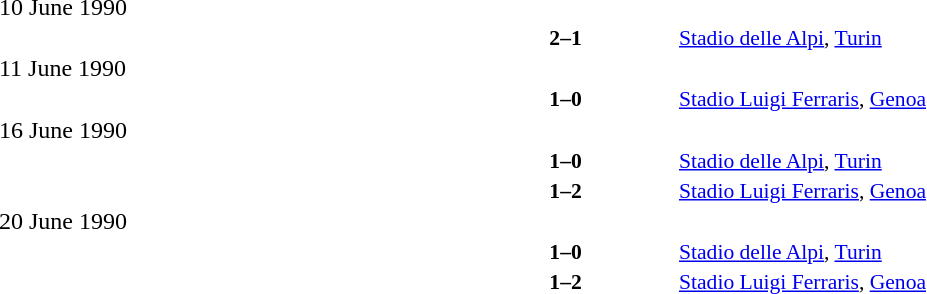<table style="width:100%" cellspacing="1">
<tr>
<th width=25%></th>
<th width=10%></th>
<th></th>
</tr>
<tr>
<td>10 June 1990</td>
</tr>
<tr style=font-size:90%>
<td align=right></td>
<td align=center><strong>2–1</strong></td>
<td></td>
<td><a href='#'>Stadio delle Alpi</a>, <a href='#'>Turin</a></td>
</tr>
<tr>
<td>11 June 1990</td>
</tr>
<tr style=font-size:90%>
<td align=right></td>
<td align=center><strong>1–0</strong></td>
<td></td>
<td><a href='#'>Stadio Luigi Ferraris</a>, <a href='#'>Genoa</a></td>
</tr>
<tr>
<td>16 June 1990</td>
</tr>
<tr style=font-size:90%>
<td align=right></td>
<td align=center><strong>1–0</strong></td>
<td></td>
<td><a href='#'>Stadio delle Alpi</a>, <a href='#'>Turin</a></td>
</tr>
<tr style=font-size:90%>
<td align=right></td>
<td align=center><strong>1–2</strong></td>
<td></td>
<td><a href='#'>Stadio Luigi Ferraris</a>, <a href='#'>Genoa</a></td>
</tr>
<tr>
<td>20 June 1990</td>
</tr>
<tr style=font-size:90%>
<td align=right></td>
<td align=center><strong>1–0</strong></td>
<td></td>
<td><a href='#'>Stadio delle Alpi</a>, <a href='#'>Turin</a></td>
</tr>
<tr style=font-size:90%>
<td align=right></td>
<td align=center><strong>1–2</strong></td>
<td></td>
<td><a href='#'>Stadio Luigi Ferraris</a>, <a href='#'>Genoa</a></td>
</tr>
</table>
